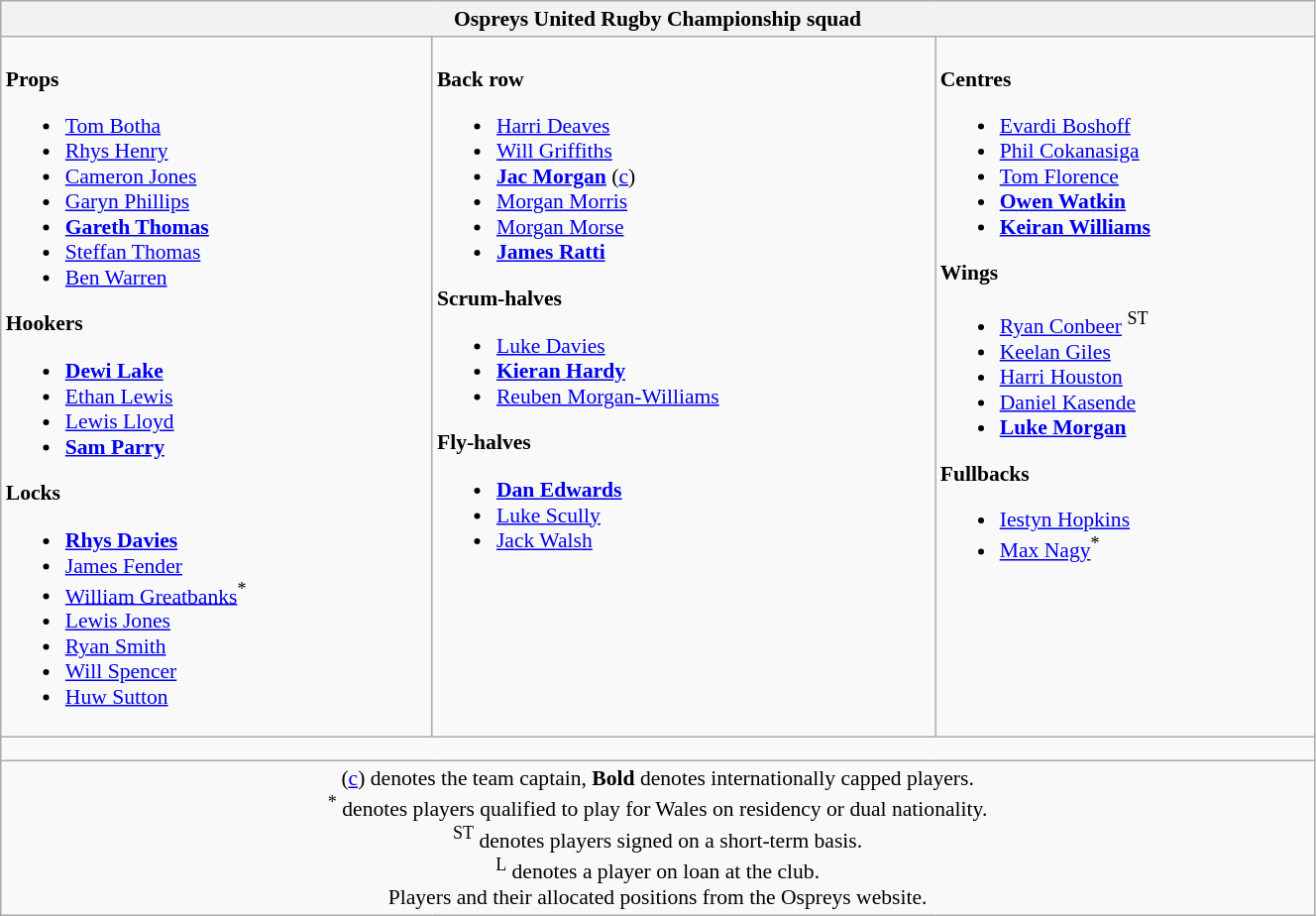<table class="wikitable" style="text-align:left; font-size:90%; width:70%">
<tr>
<th colspan="100%">Ospreys United Rugby Championship squad</th>
</tr>
<tr valign="top">
<td><br><strong>Props</strong><ul><li> <a href='#'>Tom Botha</a></li><li> <a href='#'>Rhys Henry</a></li><li> <a href='#'>Cameron Jones</a></li><li> <a href='#'>Garyn Phillips</a></li><li> <strong><a href='#'>Gareth Thomas</a></strong></li><li> <a href='#'>Steffan Thomas</a></li><li> <a href='#'>Ben Warren</a></li></ul><strong>Hookers</strong><ul><li> <strong><a href='#'>Dewi Lake</a></strong></li><li> <a href='#'>Ethan Lewis</a></li><li> <a href='#'>Lewis Lloyd</a></li><li> <strong><a href='#'>Sam Parry</a></strong></li></ul><strong>Locks</strong><ul><li> <strong><a href='#'>Rhys Davies</a></strong></li><li> <a href='#'>James Fender</a></li><li> <a href='#'>William Greatbanks</a><sup>*</sup></li><li> <a href='#'>Lewis Jones</a></li><li> <a href='#'>Ryan Smith</a></li><li> <a href='#'>Will Spencer</a></li><li> <a href='#'>Huw Sutton</a></li></ul></td>
<td><br><strong>Back row</strong><ul><li> <a href='#'>Harri Deaves</a></li><li> <a href='#'>Will Griffiths</a></li><li> <strong><a href='#'>Jac Morgan</a></strong> (<a href='#'>c</a>)</li><li> <a href='#'>Morgan Morris</a></li><li> <a href='#'>Morgan Morse</a></li><li> <strong><a href='#'>James Ratti</a></strong></li></ul><strong>Scrum-halves</strong><ul><li> <a href='#'>Luke Davies</a></li><li> <strong><a href='#'>Kieran Hardy</a></strong></li><li> <a href='#'>Reuben Morgan-Williams</a></li></ul><strong>Fly-halves</strong><ul><li> <strong><a href='#'>Dan Edwards</a></strong></li><li> <a href='#'>Luke Scully</a></li><li> <a href='#'>Jack Walsh</a></li></ul></td>
<td><br><strong>Centres</strong><ul><li> <a href='#'>Evardi Boshoff</a></li><li> <a href='#'>Phil Cokanasiga</a></li><li> <a href='#'>Tom Florence</a></li><li> <strong><a href='#'>Owen Watkin</a></strong></li><li> <strong><a href='#'>Keiran Williams</a></strong></li></ul><strong>Wings</strong><ul><li> <a href='#'>Ryan Conbeer</a> <sup>ST</sup></li><li> <a href='#'>Keelan Giles</a></li><li> <a href='#'>Harri Houston</a></li><li> <a href='#'>Daniel Kasende</a></li><li> <strong><a href='#'>Luke Morgan</a></strong></li></ul><strong>Fullbacks</strong><ul><li> <a href='#'>Iestyn Hopkins</a></li><li> <a href='#'>Max Nagy</a><sup>*</sup></li></ul></td>
</tr>
<tr>
<td colspan="100%" style="height: 10px;"></td>
</tr>
<tr>
<td colspan="100%" style="text-align:center;">(<a href='#'>c</a>) denotes the team captain, <strong>Bold</strong> denotes internationally capped players. <br> <sup>*</sup> denotes players qualified to play for Wales on residency or dual nationality. <br> <sup>ST</sup> denotes players signed on a short-term basis. <br> <sup>L</sup> denotes a player on loan at the club. <br> Players and their allocated positions from the Ospreys website.</td>
</tr>
</table>
